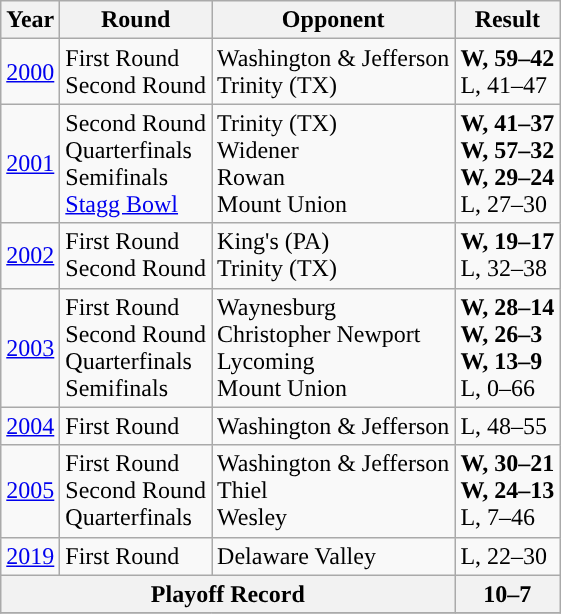<table class="wikitable" style="text-align: ">
<tr>
<th>Year</th>
<th>Round</th>
<th>Opponent</th>
<th>Result</th>
</tr>
<tr>
<td><a href='#'>2000</a></td>
<td>First Round<br>Second Round</td>
<td>Washington & Jefferson<br>Trinity (TX)</td>
<td><strong>W, 59–42</strong><br>L, 41–47 </td>
</tr>
<tr>
<td><a href='#'>2001</a></td>
<td>Second Round<br>Quarterfinals<br>Semifinals<br><a href='#'>Stagg Bowl</a></td>
<td>Trinity (TX)<br>Widener<br>Rowan<br>Mount Union</td>
<td><strong>W, 41–37</strong><br><strong>W, 57–32</strong><br><strong>W, 29–24</strong><br>L, 27–30</td>
</tr>
<tr>
<td><a href='#'>2002</a></td>
<td>First Round<br>Second Round</td>
<td>King's (PA)<br>Trinity (TX)</td>
<td><strong>W, 19–17</strong><br>L, 32–38</td>
</tr>
<tr>
<td><a href='#'>2003</a></td>
<td>First Round<br>Second Round<br>Quarterfinals<br>Semifinals</td>
<td>Waynesburg<br>Christopher Newport<br>Lycoming<br>Mount Union</td>
<td><strong>W, 28–14</strong><br><strong>W, 26–3</strong><br><strong>W, 13–9</strong><br>L, 0–66</td>
</tr>
<tr>
<td><a href='#'>2004</a></td>
<td>First Round</td>
<td>Washington & Jefferson</td>
<td>L, 48–55 </td>
</tr>
<tr>
<td><a href='#'>2005</a></td>
<td>First Round<br>Second Round<br>Quarterfinals</td>
<td>Washington & Jefferson<br>Thiel<br>Wesley</td>
<td><strong>W, 30–21</strong><br><strong>W, 24–13</strong><br>L, 7–46</td>
</tr>
<tr>
<td><a href='#'>2019</a></td>
<td>First Round</td>
<td>Delaware Valley</td>
<td>L, 22–30</td>
</tr>
<tr>
<th colspan=3>Playoff Record</th>
<th colspan=2>10–7</th>
</tr>
<tr>
</tr>
</table>
